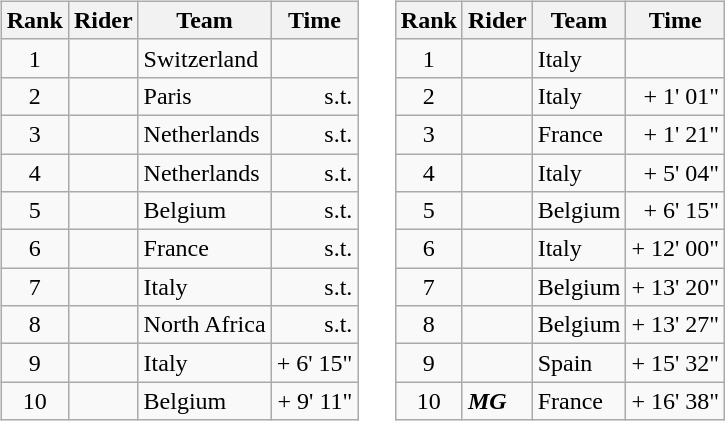<table>
<tr>
<td><br><table class="wikitable">
<tr>
<th scope="col">Rank</th>
<th scope="col">Rider</th>
<th scope="col">Team</th>
<th scope="col">Time</th>
</tr>
<tr>
<td style="text-align:center;">1</td>
<td></td>
<td>Switzerland</td>
<td style="text-align:right;"></td>
</tr>
<tr>
<td style="text-align:center;">2</td>
<td></td>
<td>Paris</td>
<td style="text-align:right;">s.t.</td>
</tr>
<tr>
<td style="text-align:center;">3</td>
<td></td>
<td>Netherlands</td>
<td style="text-align:right;">s.t.</td>
</tr>
<tr>
<td style="text-align:center;">4</td>
<td></td>
<td>Netherlands</td>
<td style="text-align:right;">s.t.</td>
</tr>
<tr>
<td style="text-align:center;">5</td>
<td></td>
<td>Belgium</td>
<td style="text-align:right;">s.t.</td>
</tr>
<tr>
<td style="text-align:center;">6</td>
<td></td>
<td>France</td>
<td style="text-align:right;">s.t.</td>
</tr>
<tr>
<td style="text-align:center;">7</td>
<td></td>
<td>Italy</td>
<td style="text-align:right;">s.t.</td>
</tr>
<tr>
<td style="text-align:center;">8</td>
<td></td>
<td>North Africa</td>
<td style="text-align:right;">s.t.</td>
</tr>
<tr>
<td style="text-align:center;">9</td>
<td></td>
<td>Italy</td>
<td style="text-align:right;">+ 6' 15"</td>
</tr>
<tr>
<td style="text-align:center;">10</td>
<td></td>
<td>Belgium</td>
<td style="text-align:right;">+ 9' 11"</td>
</tr>
</table>
</td>
<td></td>
<td><br><table class="wikitable">
<tr>
<th scope="col">Rank</th>
<th scope="col">Rider</th>
<th scope="col">Team</th>
<th scope="col">Time</th>
</tr>
<tr>
<td style="text-align:center;">1</td>
<td> </td>
<td>Italy</td>
<td style="text-align:right;"></td>
</tr>
<tr>
<td style="text-align:center;">2</td>
<td></td>
<td>Italy</td>
<td style="text-align:right;">+ 1' 01"</td>
</tr>
<tr>
<td style="text-align:center;">3</td>
<td></td>
<td>France</td>
<td style="text-align:right;">+ 1' 21"</td>
</tr>
<tr>
<td style="text-align:center;">4</td>
<td></td>
<td>Italy</td>
<td style="text-align:right;">+ 5' 04"</td>
</tr>
<tr>
<td style="text-align:center;">5</td>
<td></td>
<td>Belgium</td>
<td style="text-align:right;">+ 6' 15"</td>
</tr>
<tr>
<td style="text-align:center;">6</td>
<td></td>
<td>Italy</td>
<td style="text-align:right;">+ 12' 00"</td>
</tr>
<tr>
<td style="text-align:center;">7</td>
<td></td>
<td>Belgium</td>
<td style="text-align:right;">+ 13' 20"</td>
</tr>
<tr>
<td style="text-align:center;">8</td>
<td></td>
<td>Belgium</td>
<td style="text-align:right;">+ 13' 27"</td>
</tr>
<tr>
<td style="text-align:center;">9</td>
<td></td>
<td>Spain</td>
<td style="text-align:right;">+ 15' 32"</td>
</tr>
<tr>
<td style="text-align:center;">10</td>
<td> <strong><em>MG</em></strong></td>
<td>France</td>
<td style="text-align:right;">+ 16' 38"</td>
</tr>
</table>
</td>
</tr>
</table>
